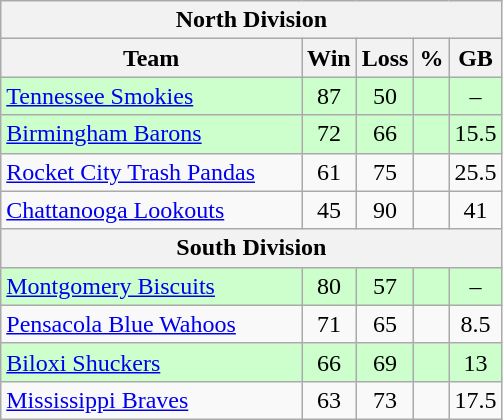<table class="wikitable">
<tr>
<th colspan="5">North Division</th>
</tr>
<tr>
<th width="60%">Team</th>
<th>Win</th>
<th>Loss</th>
<th>%</th>
<th>GB</th>
</tr>
<tr align=center bgcolor=ccffcc>
<td align=left><a href='#'>Tennessee Smokies</a></td>
<td>87</td>
<td>50</td>
<td></td>
<td>–</td>
</tr>
<tr align=center bgcolor=ccffcc>
<td align=left><a href='#'>Birmingham Barons</a></td>
<td>72</td>
<td>66</td>
<td></td>
<td>15.5</td>
</tr>
<tr align=center>
<td align=left><a href='#'>Rocket City Trash Pandas</a></td>
<td>61</td>
<td>75</td>
<td></td>
<td>25.5</td>
</tr>
<tr align=center>
<td align=left><a href='#'>Chattanooga Lookouts</a></td>
<td>45</td>
<td>90</td>
<td></td>
<td>41</td>
</tr>
<tr>
<th colspan="5">South Division</th>
</tr>
<tr align=center bgcolor=ccffcc>
<td align=left><a href='#'>Montgomery Biscuits</a></td>
<td>80</td>
<td>57</td>
<td></td>
<td>–</td>
</tr>
<tr align=center>
<td align=left><a href='#'>Pensacola Blue Wahoos</a></td>
<td>71</td>
<td>65</td>
<td></td>
<td>8.5</td>
</tr>
<tr align=center bgcolor=ccffcc>
<td align=left><a href='#'>Biloxi Shuckers</a></td>
<td>66</td>
<td>69</td>
<td></td>
<td>13</td>
</tr>
<tr align=center>
<td align=left><a href='#'>Mississippi Braves</a></td>
<td>63</td>
<td>73</td>
<td></td>
<td>17.5</td>
</tr>
</table>
